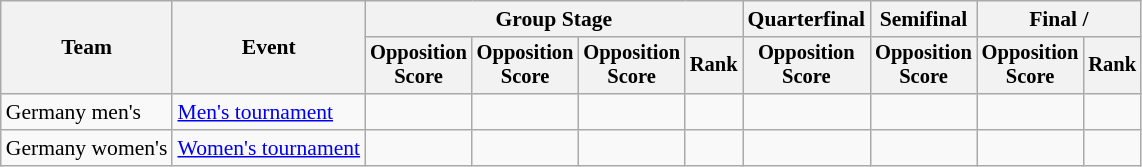<table class="wikitable" style="font-size:90%">
<tr>
<th rowspan=2>Team</th>
<th rowspan=2>Event</th>
<th colspan=4>Group Stage</th>
<th>Quarterfinal</th>
<th>Semifinal</th>
<th colspan=2>Final / </th>
</tr>
<tr style="font-size:95%">
<th>Opposition<br>Score</th>
<th>Opposition<br>Score</th>
<th>Opposition<br>Score</th>
<th>Rank</th>
<th>Opposition<br>Score</th>
<th>Opposition<br>Score</th>
<th>Opposition<br>Score</th>
<th>Rank</th>
</tr>
<tr align=center>
<td align=left>Germany men's</td>
<td align=left><a href='#'>Men's tournament</a></td>
<td></td>
<td></td>
<td></td>
<td></td>
<td></td>
<td></td>
<td></td>
<td></td>
</tr>
<tr align=center>
<td align=left>Germany women's</td>
<td align=left><a href='#'>Women's tournament</a></td>
<td></td>
<td></td>
<td></td>
<td></td>
<td></td>
<td></td>
<td></td>
<td></td>
</tr>
</table>
